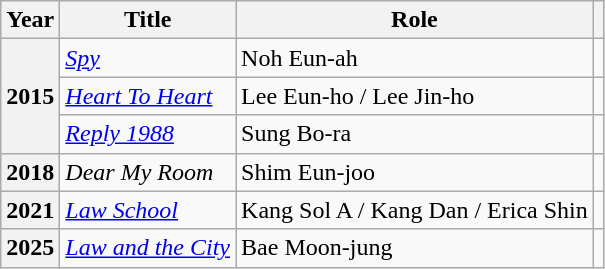<table class="wikitable plainrowheaders sortable">
<tr>
<th scope="col">Year</th>
<th scope="col">Title</th>
<th scope="col">Role</th>
<th scope="col" class="unsortable"></th>
</tr>
<tr>
<th scope="row" rowspan="3">2015</th>
<td><em><a href='#'>Spy</a></em></td>
<td>Noh Eun-ah</td>
<td style="text-align:center"></td>
</tr>
<tr>
<td><em><a href='#'>Heart To Heart</a></em></td>
<td>Lee Eun-ho / Lee Jin-ho</td>
<td style="text-align:center"></td>
</tr>
<tr>
<td><em><a href='#'>Reply 1988</a></em></td>
<td>Sung Bo-ra</td>
<td style="text-align:center"></td>
</tr>
<tr>
<th scope="row">2018</th>
<td><em>Dear My Room</em></td>
<td>Shim Eun-joo</td>
<td style="text-align:center"></td>
</tr>
<tr>
<th scope="row">2021</th>
<td><em><a href='#'>Law School</a></em></td>
<td>Kang Sol A / Kang Dan / Erica Shin</td>
<td style="text-align:center"></td>
</tr>
<tr>
<th rowspan="2" scope="row">2025</th>
<td><em><a href='#'>Law and the City</a></em></td>
<td>Bae Moon-jung</td>
<td><br></td>
</tr>
</table>
